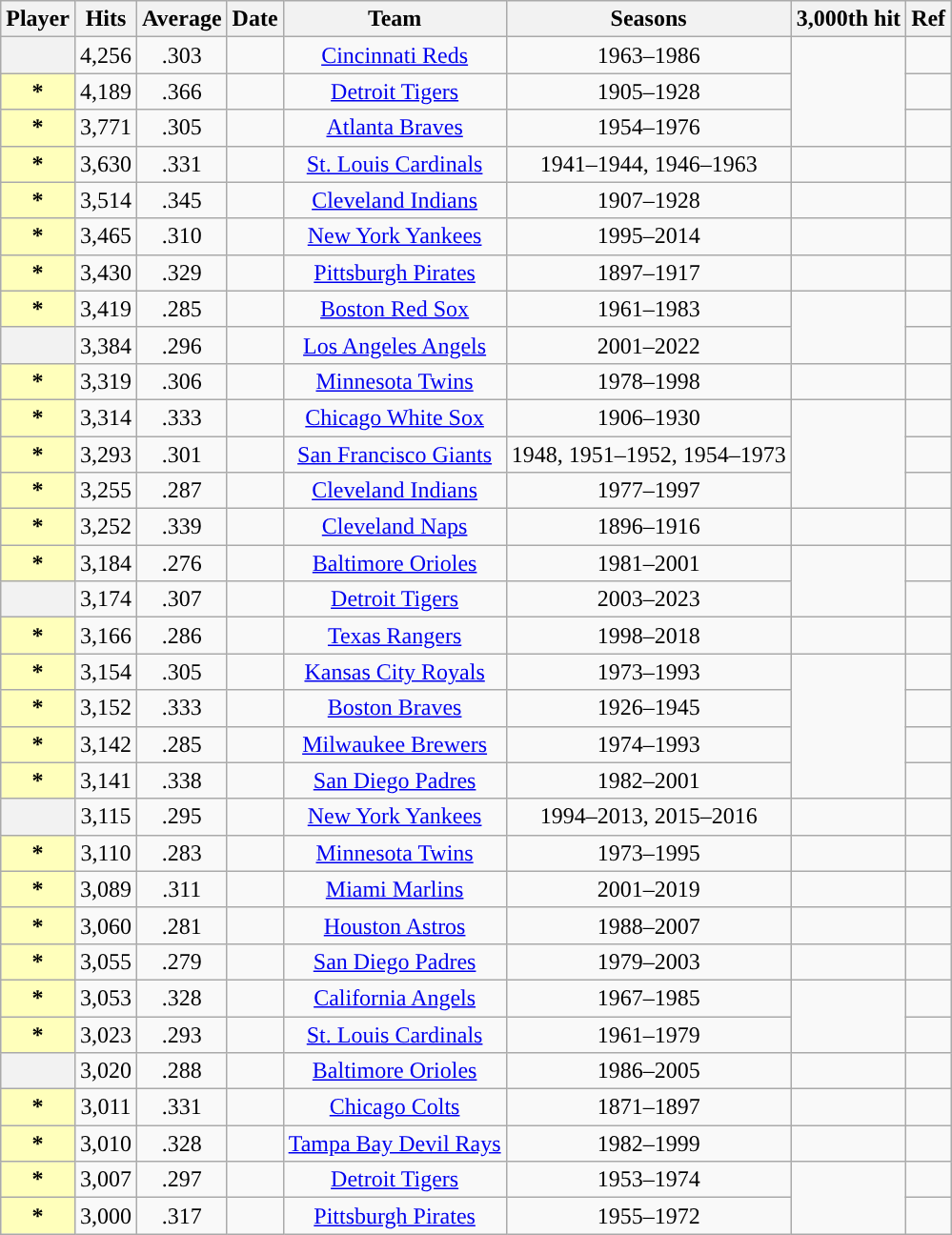<table class="wikitable sortable mw-collapsible plainrowheaders" style="text-align:center;">
<tr>
<th>Player</th>
<th>Hits</th>
<th>Average</th>
<th>Date</th>
<th>Team</th>
<th>Seasons</th>
<th>3,000th hit</th>
<th class="unsortable">Ref</th>
</tr>
<tr>
<th scope="row" style="text-align:center"></th>
<td>4,256</td>
<td>.303</td>
<td></td>
<td><a href='#'>Cincinnati Reds</a></td>
<td>1963–1986</td>
<td rowspan="3"></td>
<td></td>
</tr>
<tr>
<th scope="row" style="text-align:center; background-color: #ffffbb">*</th>
<td>4,189</td>
<td>.366</td>
<td></td>
<td><a href='#'>Detroit Tigers</a></td>
<td>1905–1928</td>
<td></td>
</tr>
<tr>
<th scope="row" style="text-align:center; background-color: #ffffbb">*</th>
<td>3,771</td>
<td>.305</td>
<td></td>
<td><a href='#'>Atlanta Braves</a></td>
<td>1954–1976</td>
<td></td>
</tr>
<tr>
<th scope="row" style="text-align:center; background-color: #ffffbb">*</th>
<td>3,630</td>
<td>.331</td>
<td></td>
<td><a href='#'>St. Louis Cardinals</a></td>
<td>1941–1944, 1946–1963</td>
<td></td>
<td></td>
</tr>
<tr>
<th scope="row" style="text-align:center; background-color: #ffffbb">*</th>
<td>3,514</td>
<td>.345</td>
<td></td>
<td><a href='#'>Cleveland Indians</a></td>
<td>1907–1928</td>
<td></td>
<td></td>
</tr>
<tr>
<th scope="row" style="text-align:center; background-color: #ffffbb">*</th>
<td>3,465</td>
<td>.310</td>
<td></td>
<td><a href='#'>New York Yankees</a></td>
<td>1995–2014</td>
<td></td>
<td></td>
</tr>
<tr>
<th scope="row" style="text-align:center; background-color: #ffffbb">*</th>
<td>3,430</td>
<td>.329</td>
<td></td>
<td><a href='#'>Pittsburgh Pirates</a></td>
<td>1897–1917</td>
<td></td>
<td></td>
</tr>
<tr>
<th scope="row" style="text-align:center; background-color: #ffffbb">*</th>
<td>3,419</td>
<td>.285</td>
<td></td>
<td><a href='#'>Boston Red Sox</a></td>
<td>1961–1983</td>
<td rowspan="2"></td>
<td></td>
</tr>
<tr>
<th scope="row" style="text-align:center"></th>
<td>3,384</td>
<td>.296</td>
<td></td>
<td><a href='#'>Los Angeles Angels</a></td>
<td>2001–2022</td>
<td></td>
</tr>
<tr>
<th scope="row" style="text-align:center; background-color: #ffffbb">*</th>
<td>3,319</td>
<td>.306</td>
<td></td>
<td><a href='#'>Minnesota Twins</a></td>
<td>1978–1998</td>
<td></td>
<td></td>
</tr>
<tr>
<th scope="row" style="text-align:center; background-color: #ffffbb">*</th>
<td>3,314</td>
<td>.333</td>
<td></td>
<td><a href='#'>Chicago White Sox</a></td>
<td>1906–1930</td>
<td rowspan="3"></td>
<td></td>
</tr>
<tr>
<th scope="row" style="text-align:center; background-color: #ffffbb">*</th>
<td>3,293</td>
<td>.301</td>
<td></td>
<td><a href='#'>San Francisco Giants</a></td>
<td>1948, 1951–1952, 1954–1973</td>
<td></td>
</tr>
<tr>
<th scope="row" style="text-align:center; background-color: #ffffbb">*</th>
<td>3,255</td>
<td>.287</td>
<td></td>
<td><a href='#'>Cleveland Indians</a></td>
<td>1977–1997</td>
<td></td>
</tr>
<tr>
<th scope="row" style="text-align:center; background-color: #ffffbb">*</th>
<td>3,252</td>
<td>.339</td>
<td></td>
<td><a href='#'>Cleveland Naps</a></td>
<td>1896–1916</td>
<td></td>
<td></td>
</tr>
<tr>
<th scope="row" style="text-align:center; background-color: #ffffbb">*</th>
<td>3,184</td>
<td>.276</td>
<td></td>
<td><a href='#'>Baltimore Orioles</a></td>
<td>1981–2001</td>
<td rowspan="2"></td>
<td></td>
</tr>
<tr>
<th scope="row" style="text-align:center"></th>
<td>3,174</td>
<td>.307</td>
<td></td>
<td><a href='#'>Detroit Tigers</a></td>
<td>2003–2023</td>
<td></td>
</tr>
<tr>
<th scope="row" style="text-align:center; background-color: #ffffbb">*</th>
<td>3,166</td>
<td>.286</td>
<td></td>
<td><a href='#'>Texas Rangers</a></td>
<td>1998–2018</td>
<td></td>
<td></td>
</tr>
<tr>
<th scope="row" style="text-align:center; background-color: #ffffbb">*</th>
<td>3,154</td>
<td>.305</td>
<td></td>
<td><a href='#'>Kansas City Royals</a></td>
<td>1973–1993</td>
<td rowspan="4"></td>
<td></td>
</tr>
<tr>
<th scope="row" style="text-align:center; background-color: #ffffbb">*</th>
<td>3,152</td>
<td>.333</td>
<td></td>
<td><a href='#'>Boston Braves</a></td>
<td>1926–1945</td>
<td></td>
</tr>
<tr>
<th scope="row" style="text-align:center; background-color: #ffffbb">*</th>
<td>3,142</td>
<td>.285</td>
<td></td>
<td><a href='#'>Milwaukee Brewers</a></td>
<td>1974–1993</td>
<td></td>
</tr>
<tr>
<th scope="row" style="text-align:center; background-color: #ffffbb">*</th>
<td>3,141</td>
<td>.338</td>
<td></td>
<td><a href='#'>San Diego Padres</a></td>
<td>1982–2001</td>
<td></td>
</tr>
<tr>
<th scope="row" style="text-align:center;"></th>
<td>3,115</td>
<td>.295</td>
<td></td>
<td><a href='#'>New York Yankees</a></td>
<td>1994–2013, 2015–2016</td>
<td></td>
<td></td>
</tr>
<tr>
<th scope="row" style="text-align:center; background-color: #ffffbb">*</th>
<td>3,110</td>
<td>.283</td>
<td></td>
<td><a href='#'>Minnesota Twins</a></td>
<td>1973–1995</td>
<td></td>
<td></td>
</tr>
<tr>
<th scope="row" style="text-align:center; background-color: #ffffbb">*</th>
<td>3,089</td>
<td>.311</td>
<td></td>
<td><a href='#'>Miami Marlins</a></td>
<td>2001–2019</td>
<td></td>
<td></td>
</tr>
<tr>
<th scope="row" style="text-align:center; background-color: #ffffbb">*</th>
<td>3,060</td>
<td>.281</td>
<td></td>
<td><a href='#'>Houston Astros</a></td>
<td>1988–2007</td>
<td></td>
<td></td>
</tr>
<tr>
<th scope="row" style="text-align:center; background-color: #ffffbb">*</th>
<td>3,055</td>
<td>.279</td>
<td></td>
<td><a href='#'>San Diego Padres</a></td>
<td>1979–2003</td>
<td></td>
<td></td>
</tr>
<tr>
<th scope="row" style="text-align:center; background-color: #ffffbb">*</th>
<td>3,053</td>
<td>.328</td>
<td></td>
<td><a href='#'>California Angels</a></td>
<td>1967–1985</td>
<td rowspan="2"></td>
<td></td>
</tr>
<tr>
<th scope="row" style="text-align:center; background-color: #ffffbb">*</th>
<td>3,023</td>
<td>.293</td>
<td></td>
<td><a href='#'>St. Louis Cardinals</a></td>
<td>1961–1979</td>
<td></td>
</tr>
<tr>
<th scope="row" style="text-align:center;"></th>
<td>3,020</td>
<td>.288</td>
<td></td>
<td><a href='#'>Baltimore Orioles</a></td>
<td>1986–2005</td>
<td></td>
<td></td>
</tr>
<tr>
<th scope="row" style="text-align:center; background-color: #ffffbb">*</th>
<td>3,011</td>
<td>.331</td>
<td></td>
<td><a href='#'>Chicago Colts</a></td>
<td>1871–1897</td>
<td></td>
<td></td>
</tr>
<tr>
<th scope="row" style="text-align:center; background-color: #ffffbb">*</th>
<td>3,010</td>
<td>.328</td>
<td></td>
<td><a href='#'>Tampa Bay Devil Rays</a></td>
<td>1982–1999</td>
<td></td>
<td></td>
</tr>
<tr>
<th scope="row" style="text-align:center; background-color: #ffffbb">*</th>
<td>3,007</td>
<td>.297</td>
<td></td>
<td><a href='#'>Detroit Tigers</a></td>
<td>1953–1974</td>
<td rowspan="2"></td>
<td></td>
</tr>
<tr>
<th scope="row" style="text-align:center; background-color: #ffffbb">*</th>
<td>3,000</td>
<td>.317</td>
<td></td>
<td><a href='#'>Pittsburgh Pirates</a></td>
<td>1955–1972</td>
<td></td>
</tr>
</table>
